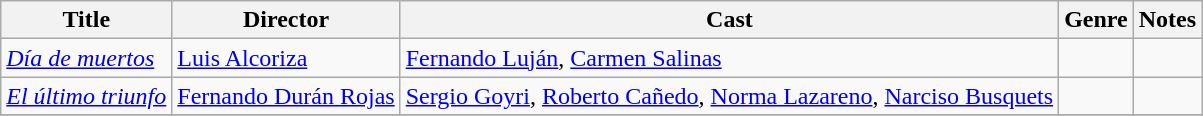<table class="wikitable">
<tr>
<th>Title</th>
<th>Director</th>
<th>Cast</th>
<th>Genre</th>
<th>Notes</th>
</tr>
<tr>
<td><em><a href='#'>Día de muertos</a></em></td>
<td><a href='#'>Luis Alcoriza</a></td>
<td><a href='#'>Fernando Luján</a>, <a href='#'>Carmen Salinas</a></td>
<td></td>
<td></td>
</tr>
<tr>
<td><em><a href='#'>El último triunfo</a></em></td>
<td><a href='#'>Fernando Durán Rojas</a></td>
<td><a href='#'>Sergio Goyri</a>, <a href='#'>Roberto Cañedo</a>, <a href='#'>Norma Lazareno</a>, <a href='#'>Narciso Busquets</a></td>
<td></td>
<td></td>
</tr>
<tr>
</tr>
</table>
